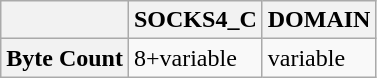<table class="wikitable">
<tr>
<th></th>
<th>SOCKS4_C</th>
<th>DOMAIN</th>
</tr>
<tr>
<th>Byte Count</th>
<td>8+variable</td>
<td>variable</td>
</tr>
</table>
